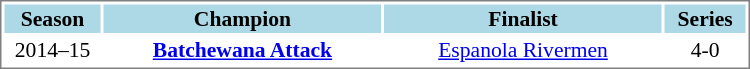<table cellpadding="1" width="500px" style="font-size: 90%; border: 1px solid gray;">
<tr align="center">
<th style="background: #ADD8E6;" width="60">Season</th>
<th style="background: #ADD8E6;" width="177"><strong>Champion</strong></th>
<th style="background: #ADD8E6;" width="177"><strong>Finalist</strong></th>
<th style="background: #ADD8E6;" width="50"><strong>Series</strong></th>
</tr>
<tr align="center">
<td>2014–15</td>
<td><strong><a href='#'>Batchewana Attack</a></strong></td>
<td><a href='#'>Espanola Rivermen</a></td>
<td>4-0</td>
</tr>
</table>
